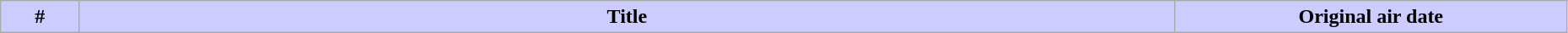<table class="wikitable" width="98%">
<tr>
<th style="background: #CCF" width="5%">#</th>
<th style="background: #CCF">Title</th>
<th style="background: #CCF" width="25%">Original air date<br>










</th>
</tr>
</table>
